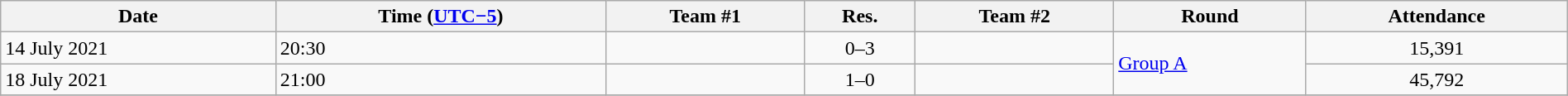<table class="wikitable"  style="text-align:left; width:100%;">
<tr>
<th>Date</th>
<th>Time (<a href='#'>UTC−5</a>)</th>
<th>Team #1</th>
<th>Res.</th>
<th>Team #2</th>
<th>Round</th>
<th>Attendance</th>
</tr>
<tr>
<td>14 July 2021</td>
<td>20:30</td>
<td></td>
<td style="text-align:center;">0–3</td>
<td></td>
<td rowspan="2"><a href='#'>Group A</a></td>
<td style="text-align:center;">15,391</td>
</tr>
<tr>
<td>18 July 2021</td>
<td>21:00</td>
<td></td>
<td style="text-align:center;">1–0</td>
<td></td>
<td style="text-align:center;">45,792</td>
</tr>
<tr>
</tr>
</table>
